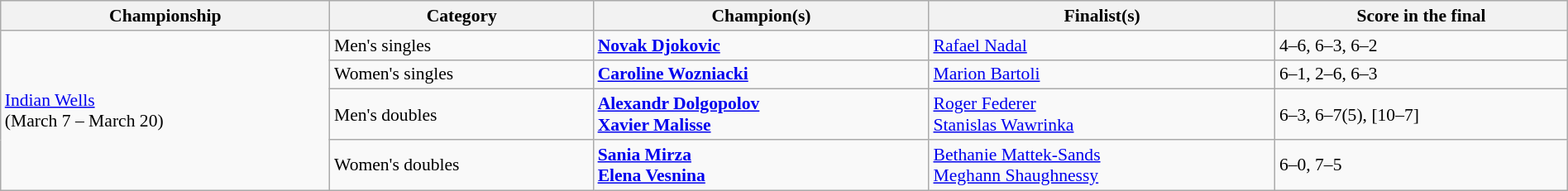<table class="wikitable" style="font-size:90%;" width=100%>
<tr>
<th>Championship</th>
<th>Category</th>
<th>Champion(s)</th>
<th>Finalist(s)</th>
<th>Score in the final</th>
</tr>
<tr>
<td rowspan="4"><a href='#'>Indian Wells</a><br>(March 7 – March 20)</td>
<td>Men's singles</td>
<td> <strong><a href='#'>Novak Djokovic</a> </strong></td>
<td> <a href='#'>Rafael Nadal</a></td>
<td>4–6, 6–3, 6–2</td>
</tr>
<tr>
<td>Women's singles</td>
<td> <strong><a href='#'>Caroline Wozniacki</a></strong></td>
<td> <a href='#'>Marion Bartoli</a></td>
<td>6–1, 2–6, 6–3</td>
</tr>
<tr>
<td>Men's doubles</td>
<td> <strong><a href='#'>Alexandr Dolgopolov</a></strong> <br> <strong><a href='#'>Xavier Malisse</a></strong></td>
<td> <a href='#'>Roger Federer</a> <br> <a href='#'>Stanislas Wawrinka</a></td>
<td>6–3, 6–7(5), [10–7]</td>
</tr>
<tr>
<td>Women's doubles</td>
<td> <strong><a href='#'>Sania Mirza</a></strong> <br> <strong><a href='#'>Elena Vesnina</a></strong></td>
<td> <a href='#'>Bethanie Mattek-Sands</a> <br> <a href='#'>Meghann Shaughnessy</a></td>
<td>6–0, 7–5</td>
</tr>
</table>
